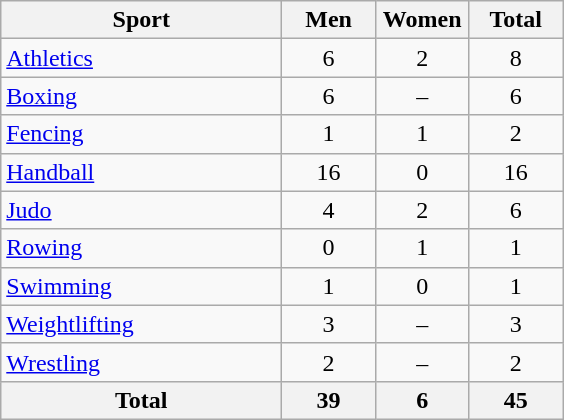<table class="wikitable sortable" style="text-align:center;">
<tr>
<th width=180>Sport</th>
<th width=55>Men</th>
<th width=55>Women</th>
<th width=55>Total</th>
</tr>
<tr>
<td align=left><a href='#'>Athletics</a></td>
<td>6</td>
<td>2</td>
<td>8</td>
</tr>
<tr>
<td align=left><a href='#'>Boxing</a></td>
<td>6</td>
<td>–</td>
<td>6</td>
</tr>
<tr>
<td align=left><a href='#'>Fencing</a></td>
<td>1</td>
<td>1</td>
<td>2</td>
</tr>
<tr>
<td align=left><a href='#'>Handball</a></td>
<td>16</td>
<td>0</td>
<td>16</td>
</tr>
<tr>
<td align=left><a href='#'>Judo</a></td>
<td>4</td>
<td>2</td>
<td>6</td>
</tr>
<tr>
<td align=left><a href='#'>Rowing</a></td>
<td>0</td>
<td>1</td>
<td>1</td>
</tr>
<tr>
<td align=left><a href='#'>Swimming</a></td>
<td>1</td>
<td>0</td>
<td>1</td>
</tr>
<tr>
<td align=left><a href='#'>Weightlifting</a></td>
<td>3</td>
<td>–</td>
<td>3</td>
</tr>
<tr>
<td align=left><a href='#'>Wrestling</a></td>
<td>2</td>
<td>–</td>
<td>2</td>
</tr>
<tr>
<th>Total</th>
<th>39</th>
<th>6</th>
<th>45</th>
</tr>
</table>
